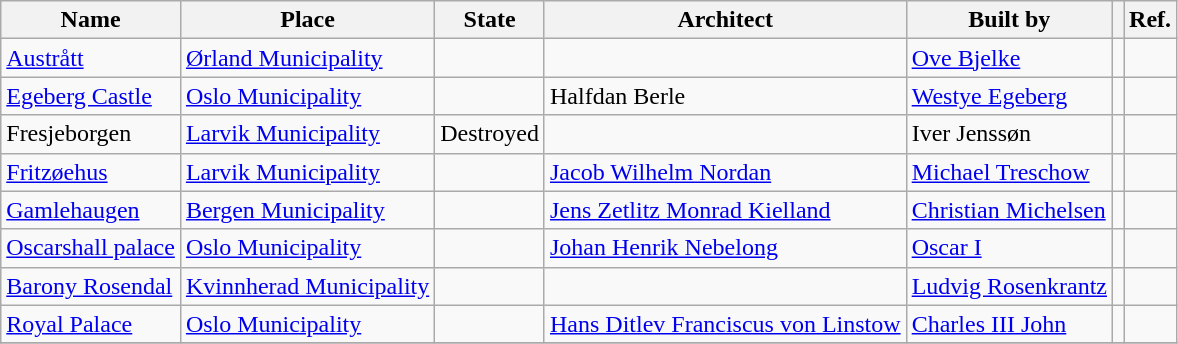<table class="wikitable sortable">
<tr>
<th>Name</th>
<th>Place</th>
<th>State</th>
<th>Architect</th>
<th>Built by</th>
<th></th>
<th>Ref.</th>
</tr>
<tr>
<td><a href='#'>Austrått</a></td>
<td><a href='#'>Ørland Municipality</a></td>
<td></td>
<td></td>
<td><a href='#'>Ove Bjelke</a></td>
<td></td>
<td></td>
</tr>
<tr>
<td><a href='#'>Egeberg Castle</a></td>
<td><a href='#'>Oslo Municipality</a></td>
<td></td>
<td>Halfdan Berle</td>
<td><a href='#'>Westye Egeberg</a></td>
<td></td>
<td></td>
</tr>
<tr>
<td>Fresjeborgen</td>
<td><a href='#'>Larvik Municipality</a></td>
<td>Destroyed</td>
<td></td>
<td>Iver Jenssøn</td>
<td></td>
<td></td>
</tr>
<tr>
<td><a href='#'>Fritzøehus</a></td>
<td><a href='#'>Larvik Municipality</a></td>
<td></td>
<td><a href='#'>Jacob Wilhelm Nordan</a></td>
<td><a href='#'>Michael Treschow</a></td>
<td></td>
<td></td>
</tr>
<tr>
<td><a href='#'>Gamlehaugen</a></td>
<td><a href='#'>Bergen Municipality</a></td>
<td></td>
<td><a href='#'>Jens Zetlitz Monrad Kielland</a></td>
<td><a href='#'>Christian Michelsen</a></td>
<td></td>
<td></td>
</tr>
<tr>
<td><a href='#'>Oscarshall palace</a></td>
<td><a href='#'>Oslo Municipality</a></td>
<td></td>
<td><a href='#'>Johan Henrik Nebelong</a></td>
<td><a href='#'>Oscar I</a></td>
<td></td>
<td></td>
</tr>
<tr>
<td><a href='#'>Barony Rosendal</a></td>
<td><a href='#'>Kvinnherad Municipality</a></td>
<td></td>
<td></td>
<td><a href='#'>Ludvig Rosenkrantz</a></td>
<td></td>
<td></td>
</tr>
<tr>
<td><a href='#'>Royal Palace</a></td>
<td><a href='#'>Oslo Municipality</a></td>
<td></td>
<td><a href='#'>Hans Ditlev Franciscus von Linstow</a></td>
<td><a href='#'>Charles III John</a></td>
<td></td>
<td></td>
</tr>
<tr>
</tr>
</table>
